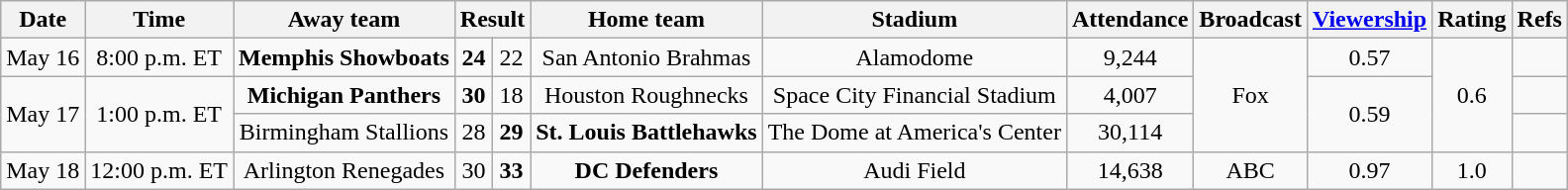<table class="wikitable" style="text-align:center;">
<tr>
<th>Date</th>
<th>Time<br></th>
<th>Away team</th>
<th colspan="2">Result<br></th>
<th>Home team</th>
<th>Stadium</th>
<th>Attendance</th>
<th>Broadcast</th>
<th><a href='#'>Viewership</a><br></th>
<th>Rating<br></th>
<th>Refs</th>
</tr>
<tr>
<td>May 16</td>
<td>8:00 p.m. ET</td>
<td><strong>Memphis Showboats</strong></td>
<td><strong>24 </strong></td>
<td>22</td>
<td>San Antonio Brahmas</td>
<td>Alamodome</td>
<td>9,244</td>
<td rowspan=3>Fox</td>
<td>0.57</td>
<td rowspan="3">0.6</td>
<td></td>
</tr>
<tr>
<td rowspan=2>May 17</td>
<td rowspan=2>1:00 p.m. ET</td>
<td><strong>Michigan Panthers</strong></td>
<td><strong>30</strong></td>
<td>18</td>
<td>Houston Roughnecks</td>
<td>Space City Financial Stadium</td>
<td>4,007</td>
<td rowspan="2">0.59</td>
<td></td>
</tr>
<tr>
<td>Birmingham Stallions</td>
<td>28</td>
<td><strong>29</strong></td>
<td><strong>St. Louis Battlehawks</strong></td>
<td>The Dome at America's Center</td>
<td>30,114</td>
<td></td>
</tr>
<tr>
<td>May 18</td>
<td>12:00 p.m. ET</td>
<td>Arlington Renegades</td>
<td>30</td>
<td><strong>33</strong></td>
<td><strong>DC Defenders</strong></td>
<td>Audi Field</td>
<td>14,638</td>
<td>ABC</td>
<td>0.97</td>
<td>1.0</td>
<td></td>
</tr>
</table>
